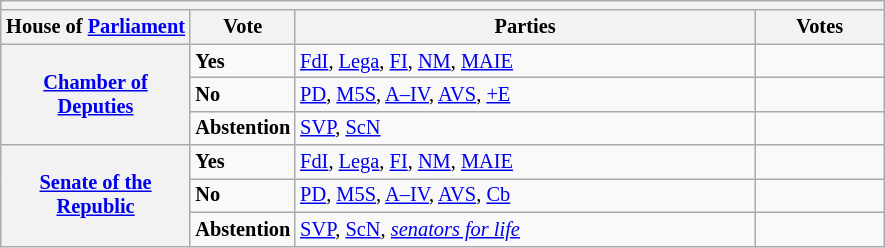<table class="wikitable" style="font-size:85%;">
<tr>
<th colspan="4"></th>
</tr>
<tr>
<th width="120px">House of <a href='#'>Parliament</a></th>
<th width="60px">Vote</th>
<th width="300px">Parties</th>
<th width="80px" align="center">Votes</th>
</tr>
<tr>
<th rowspan="3"><a href='#'>Chamber of Deputies</a><br></th>
<td> <strong>Yes</strong></td>
<td><a href='#'>FdI</a>, <a href='#'>Lega</a>, <a href='#'>FI</a>, <a href='#'>NM</a>, <a href='#'>MAIE</a></td>
<td></td>
</tr>
<tr>
<td> <strong>No</strong></td>
<td><a href='#'>PD</a>, <a href='#'>M5S</a>, <a href='#'>A–IV</a>, <a href='#'>AVS</a>, <a href='#'>+E</a></td>
<td></td>
</tr>
<tr>
<td><strong>Abstention</strong></td>
<td><a href='#'>SVP</a>, <a href='#'>ScN</a></td>
<td></td>
</tr>
<tr>
<th rowspan="3"><a href='#'>Senate of the Republic</a><br></th>
<td> <strong>Yes</strong></td>
<td><a href='#'>FdI</a>, <a href='#'>Lega</a>, <a href='#'>FI</a>, <a href='#'>NM</a>, <a href='#'>MAIE</a></td>
<td></td>
</tr>
<tr>
<td> <strong>No</strong></td>
<td><a href='#'>PD</a>, <a href='#'>M5S</a>, <a href='#'>A–IV</a>, <a href='#'>AVS</a>, <a href='#'>Cb</a></td>
<td></td>
</tr>
<tr>
<td><strong>Abstention</strong></td>
<td><a href='#'>SVP</a>, <a href='#'>ScN</a>, <em><a href='#'>senators for life</a></em></td>
<td></td>
</tr>
</table>
